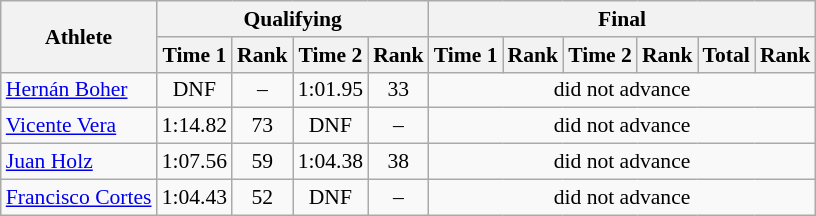<table class="wikitable" style="font-size:90%">
<tr>
<th rowspan="2">Athlete</th>
<th colspan="4">Qualifying</th>
<th colspan="6">Final</th>
</tr>
<tr>
<th>Time 1</th>
<th>Rank</th>
<th>Time 2</th>
<th>Rank</th>
<th>Time 1</th>
<th>Rank</th>
<th>Time 2</th>
<th>Rank</th>
<th>Total</th>
<th>Rank</th>
</tr>
<tr>
<td><a href='#'>Hernán Boher</a></td>
<td align="center">DNF</td>
<td align="center">–</td>
<td align="center">1:01.95</td>
<td align="center">33</td>
<td align="center" colspan="6">did not advance</td>
</tr>
<tr>
<td><a href='#'>Vicente Vera</a></td>
<td align="center">1:14.82</td>
<td align="center">73</td>
<td align="center">DNF</td>
<td align="center">–</td>
<td align="center" colspan="6">did not advance</td>
</tr>
<tr>
<td><a href='#'>Juan Holz</a></td>
<td align="center">1:07.56</td>
<td align="center">59</td>
<td align="center">1:04.38</td>
<td align="center">38</td>
<td align="center" colspan="6">did not advance</td>
</tr>
<tr>
<td><a href='#'>Francisco Cortes</a></td>
<td align="center">1:04.43</td>
<td align="center">52</td>
<td align="center">DNF</td>
<td align="center">–</td>
<td align="center" colspan="6">did not advance</td>
</tr>
</table>
